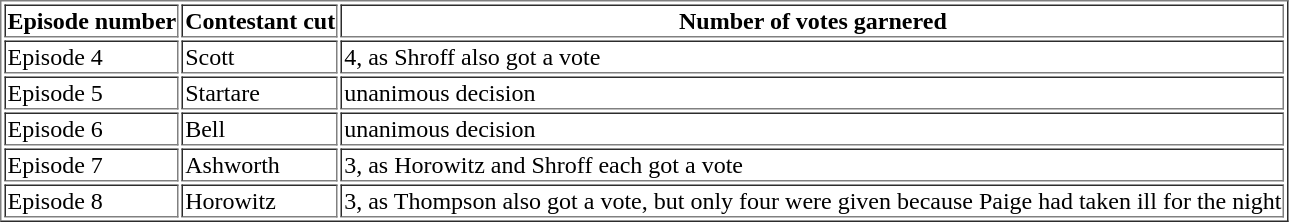<table border=1>
<tr>
<th>Episode number</th>
<th>Contestant cut</th>
<th>Number of votes garnered</th>
</tr>
<tr>
<td>Episode 4</td>
<td>Scott</td>
<td>4, as Shroff also got a vote</td>
</tr>
<tr>
<td>Episode 5</td>
<td>Startare</td>
<td>unanimous decision</td>
</tr>
<tr>
<td>Episode 6</td>
<td>Bell</td>
<td>unanimous decision</td>
</tr>
<tr>
<td>Episode 7</td>
<td>Ashworth</td>
<td>3, as Horowitz and Shroff each got a vote</td>
</tr>
<tr>
<td>Episode 8</td>
<td>Horowitz</td>
<td>3, as Thompson also got a vote, but only four were given because Paige had taken ill for the night</td>
</tr>
</table>
